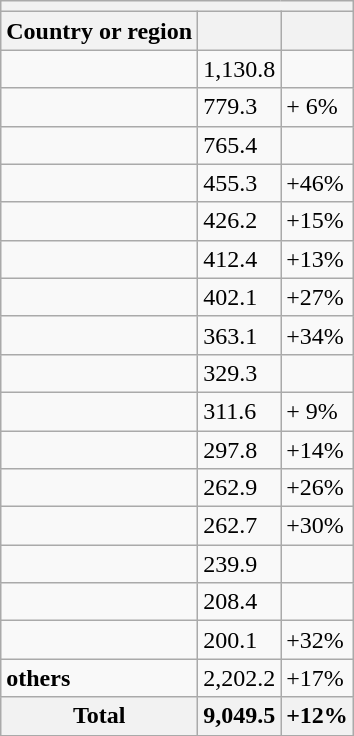<table class="wikitable defaultcenter col1left">
<tr>
<th colspan=3></th>
</tr>
<tr>
<th>Country or region</th>
<th></th>
<th></th>
</tr>
<tr>
<td></td>
<td>1,130.8</td>
<td></td>
</tr>
<tr>
<td></td>
<td>779.3</td>
<td>+ 6%</td>
</tr>
<tr>
<td></td>
<td>765.4</td>
<td></td>
</tr>
<tr>
<td></td>
<td>455.3</td>
<td>+46%</td>
</tr>
<tr>
<td></td>
<td>426.2</td>
<td>+15%</td>
</tr>
<tr>
<td></td>
<td>412.4</td>
<td>+13%</td>
</tr>
<tr>
<td></td>
<td>402.1</td>
<td>+27%</td>
</tr>
<tr>
<td></td>
<td>363.1</td>
<td>+34%</td>
</tr>
<tr>
<td></td>
<td>329.3</td>
<td></td>
</tr>
<tr>
<td></td>
<td>311.6</td>
<td>+ 9%</td>
</tr>
<tr>
<td></td>
<td>297.8</td>
<td>+14%</td>
</tr>
<tr>
<td></td>
<td>262.9</td>
<td>+26%</td>
</tr>
<tr>
<td></td>
<td>262.7</td>
<td>+30%</td>
</tr>
<tr>
<td></td>
<td>239.9</td>
<td></td>
</tr>
<tr>
<td></td>
<td>208.4</td>
<td></td>
</tr>
<tr>
<td></td>
<td>200.1</td>
<td>+32%</td>
</tr>
<tr>
<td><strong>others</strong></td>
<td>2,202.2</td>
<td>+17%</td>
</tr>
<tr>
<th>Total</th>
<th>9,049.5</th>
<th>+12%</th>
</tr>
</table>
